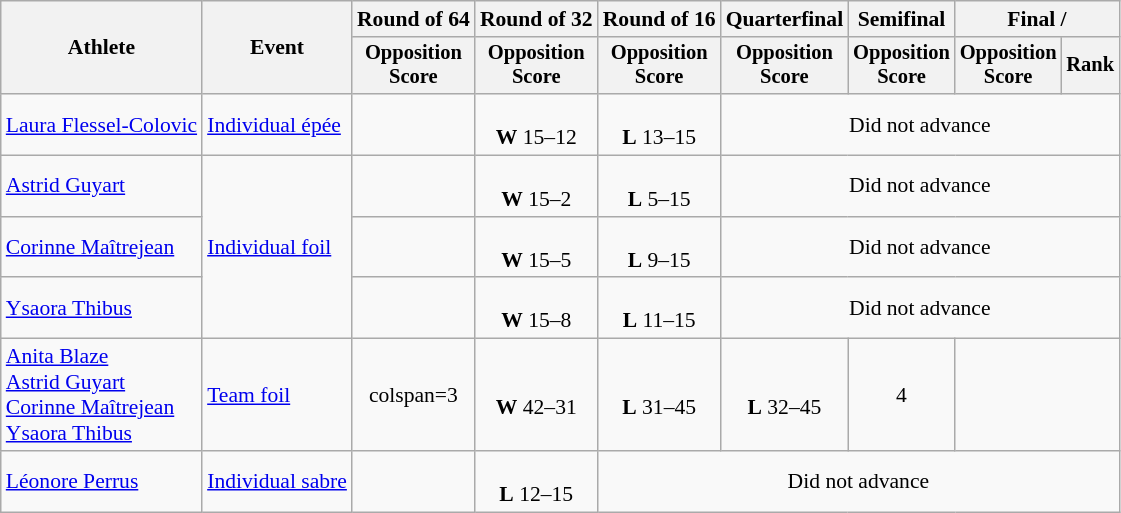<table class="wikitable" style="font-size:90%">
<tr>
<th rowspan="2">Athlete</th>
<th rowspan="2">Event</th>
<th>Round of 64</th>
<th>Round of 32</th>
<th>Round of 16</th>
<th>Quarterfinal</th>
<th>Semifinal</th>
<th colspan=2>Final / </th>
</tr>
<tr style="font-size:95%">
<th>Opposition <br> Score</th>
<th>Opposition <br> Score</th>
<th>Opposition <br> Score</th>
<th>Opposition <br> Score</th>
<th>Opposition <br> Score</th>
<th>Opposition <br> Score</th>
<th>Rank</th>
</tr>
<tr align=center>
<td align=left><a href='#'>Laura Flessel-Colovic</a></td>
<td align=left><a href='#'>Individual épée</a></td>
<td></td>
<td><br><strong>W</strong> 15–12</td>
<td><br><strong>L</strong> 13–15</td>
<td colspan=4>Did not advance</td>
</tr>
<tr align=center>
<td align=left><a href='#'>Astrid Guyart</a></td>
<td align=left rowspan=3><a href='#'>Individual foil</a></td>
<td></td>
<td><br><strong>W</strong> 15–2</td>
<td><br><strong>L</strong> 5–15</td>
<td colspan=4>Did not advance</td>
</tr>
<tr align=center>
<td align=left><a href='#'>Corinne Maîtrejean</a></td>
<td></td>
<td><br><strong>W</strong> 15–5</td>
<td><br><strong>L</strong> 9–15</td>
<td colspan=4>Did not advance</td>
</tr>
<tr align=center>
<td align=left><a href='#'>Ysaora Thibus</a></td>
<td></td>
<td><br><strong>W</strong> 15–8</td>
<td><br><strong>L</strong> 11–15</td>
<td colspan=4>Did not advance</td>
</tr>
<tr align=center>
<td align=left><a href='#'>Anita Blaze</a><br><a href='#'>Astrid Guyart</a><br><a href='#'>Corinne Maîtrejean</a><br><a href='#'>Ysaora Thibus</a></td>
<td align=left><a href='#'>Team foil</a></td>
<td>colspan=3 </td>
<td><br><strong>W</strong> 42–31</td>
<td><br><strong>L</strong> 31–45</td>
<td><br><strong>L</strong> 32–45</td>
<td>4</td>
</tr>
<tr align=center>
<td align=left><a href='#'>Léonore Perrus</a></td>
<td align=left><a href='#'>Individual sabre</a></td>
<td></td>
<td><br><strong>L</strong> 12–15</td>
<td colspan=5>Did not advance</td>
</tr>
</table>
